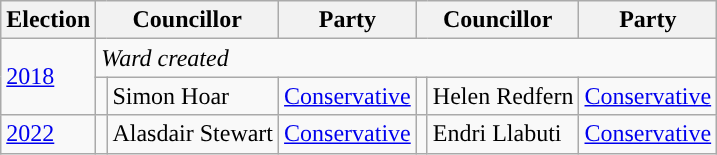<table class="wikitable">
<tr>
<th>Election</th>
<th colspan="2">Councillor</th>
<th>Party</th>
<th colspan="2">Councillor</th>
<th>Party</th>
</tr>
<tr>
<td rowspan="2"><a href='#'>2018</a></td>
<td colspan="12"><em>Ward created</em></td>
</tr>
<tr>
<td style="background-color: "></td>
<td>Simon Hoar</td>
<td><a href='#'>Conservative</a></td>
<td style="background-color: "></td>
<td>Helen Redfern</td>
<td><a href='#'>Conservative</a></td>
</tr>
<tr>
<td><a href='#'>2022</a></td>
<td style="background-color: "></td>
<td>Alasdair Stewart</td>
<td><a href='#'>Conservative</a></td>
<td style="background-color: "></td>
<td>Endri Llabuti</td>
<td><a href='#'>Conservative</a></td>
</tr>
</table>
